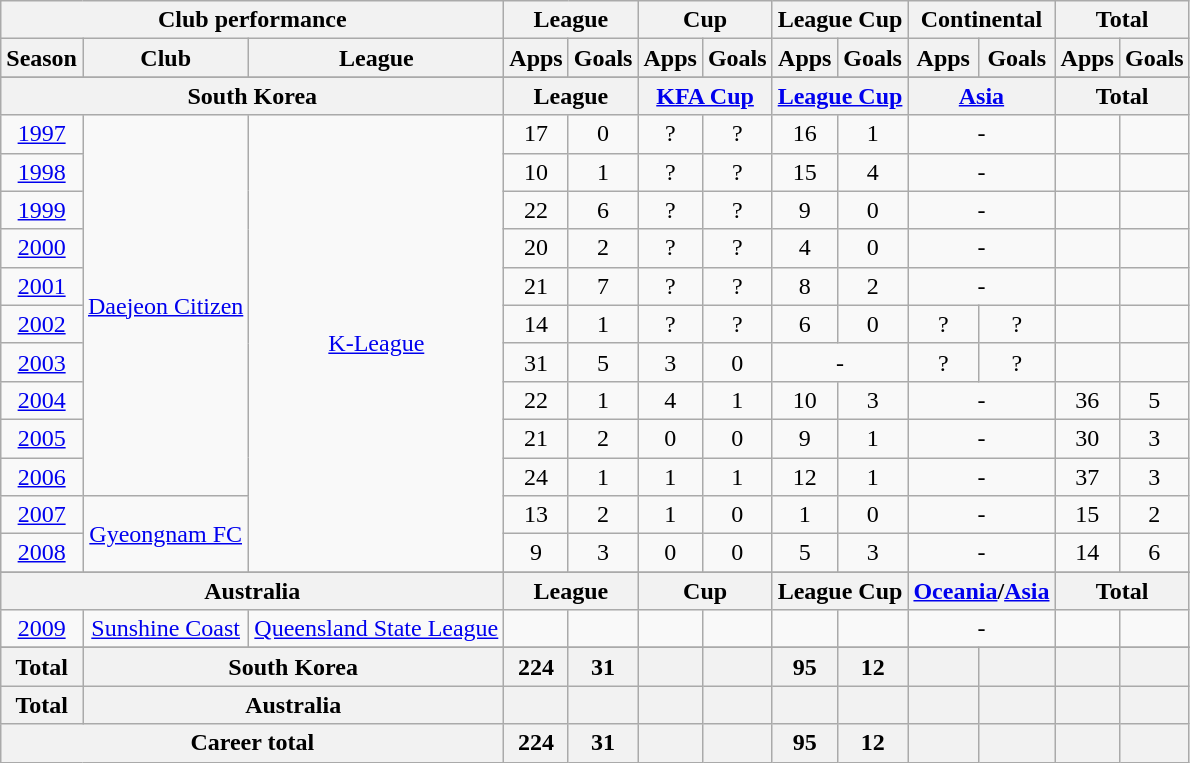<table class="wikitable" style="text-align:center">
<tr>
<th colspan=3>Club performance</th>
<th colspan=2>League</th>
<th colspan=2>Cup</th>
<th colspan=2>League Cup</th>
<th colspan=2>Continental</th>
<th colspan=2>Total</th>
</tr>
<tr>
<th>Season</th>
<th>Club</th>
<th>League</th>
<th>Apps</th>
<th>Goals</th>
<th>Apps</th>
<th>Goals</th>
<th>Apps</th>
<th>Goals</th>
<th>Apps</th>
<th>Goals</th>
<th>Apps</th>
<th>Goals</th>
</tr>
<tr>
</tr>
<tr>
<th colspan=3>South Korea</th>
<th colspan=2>League</th>
<th colspan=2><a href='#'>KFA Cup</a></th>
<th colspan=2><a href='#'>League Cup</a></th>
<th colspan=2><a href='#'>Asia</a></th>
<th colspan=2>Total</th>
</tr>
<tr>
<td><a href='#'>1997</a></td>
<td rowspan="10"><a href='#'>Daejeon Citizen</a></td>
<td rowspan="12"><a href='#'>K-League</a></td>
<td>17</td>
<td>0</td>
<td>?</td>
<td>?</td>
<td>16</td>
<td>1</td>
<td colspan="2">-</td>
<td></td>
<td></td>
</tr>
<tr>
<td><a href='#'>1998</a></td>
<td>10</td>
<td>1</td>
<td>?</td>
<td>?</td>
<td>15</td>
<td>4</td>
<td colspan="2">-</td>
<td></td>
<td></td>
</tr>
<tr>
<td><a href='#'>1999</a></td>
<td>22</td>
<td>6</td>
<td>?</td>
<td>?</td>
<td>9</td>
<td>0</td>
<td colspan="2">-</td>
<td></td>
<td></td>
</tr>
<tr>
<td><a href='#'>2000</a></td>
<td>20</td>
<td>2</td>
<td>?</td>
<td>?</td>
<td>4</td>
<td>0</td>
<td colspan="2">-</td>
<td></td>
<td></td>
</tr>
<tr>
<td><a href='#'>2001</a></td>
<td>21</td>
<td>7</td>
<td>?</td>
<td>?</td>
<td>8</td>
<td>2</td>
<td colspan="2">-</td>
<td></td>
<td></td>
</tr>
<tr>
<td><a href='#'>2002</a></td>
<td>14</td>
<td>1</td>
<td>?</td>
<td>?</td>
<td>6</td>
<td>0</td>
<td>?</td>
<td>?</td>
<td></td>
<td></td>
</tr>
<tr>
<td><a href='#'>2003</a></td>
<td>31</td>
<td>5</td>
<td>3</td>
<td>0</td>
<td colspan="2">-</td>
<td>?</td>
<td>?</td>
<td></td>
<td></td>
</tr>
<tr>
<td><a href='#'>2004</a></td>
<td>22</td>
<td>1</td>
<td>4</td>
<td>1</td>
<td>10</td>
<td>3</td>
<td colspan="2">-</td>
<td>36</td>
<td>5</td>
</tr>
<tr>
<td><a href='#'>2005</a></td>
<td>21</td>
<td>2</td>
<td>0</td>
<td>0</td>
<td>9</td>
<td>1</td>
<td colspan="2">-</td>
<td>30</td>
<td>3</td>
</tr>
<tr>
<td><a href='#'>2006</a></td>
<td>24</td>
<td>1</td>
<td>1</td>
<td>1</td>
<td>12</td>
<td>1</td>
<td colspan="2">-</td>
<td>37</td>
<td>3</td>
</tr>
<tr>
<td><a href='#'>2007</a></td>
<td rowspan="2"><a href='#'>Gyeongnam FC</a></td>
<td>13</td>
<td>2</td>
<td>1</td>
<td>0</td>
<td>1</td>
<td>0</td>
<td colspan="2">-</td>
<td>15</td>
<td>2</td>
</tr>
<tr>
<td><a href='#'>2008</a></td>
<td>9</td>
<td>3</td>
<td>0</td>
<td>0</td>
<td>5</td>
<td>3</td>
<td colspan="2">-</td>
<td>14</td>
<td>6</td>
</tr>
<tr>
</tr>
<tr>
<th colspan=3>Australia</th>
<th colspan=2>League</th>
<th colspan=2>Cup</th>
<th colspan=2>League Cup</th>
<th colspan=2><a href='#'>Oceania</a>/<a href='#'>Asia</a></th>
<th colspan=2>Total</th>
</tr>
<tr>
<td><a href='#'>2009</a></td>
<td><a href='#'>Sunshine Coast</a></td>
<td><a href='#'>Queensland State League</a></td>
<td></td>
<td></td>
<td></td>
<td></td>
<td></td>
<td></td>
<td colspan="2">-</td>
<td></td>
<td></td>
</tr>
<tr>
</tr>
<tr>
<th rowspan=1>Total</th>
<th colspan=2>South Korea</th>
<th>224</th>
<th>31</th>
<th></th>
<th></th>
<th>95</th>
<th>12</th>
<th></th>
<th></th>
<th></th>
<th></th>
</tr>
<tr>
<th rowspan=1>Total</th>
<th colspan=2>Australia</th>
<th></th>
<th></th>
<th></th>
<th></th>
<th></th>
<th></th>
<th></th>
<th></th>
<th></th>
<th></th>
</tr>
<tr>
<th colspan=3>Career total</th>
<th>224</th>
<th>31</th>
<th></th>
<th></th>
<th>95</th>
<th>12</th>
<th></th>
<th></th>
<th></th>
<th></th>
</tr>
</table>
